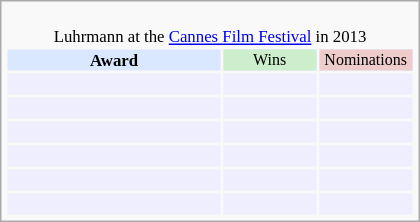<table class="infobox" style="width: 25em; text-align: left; font-size: 70%; vertical-align: middle;">
<tr>
<td colspan="3" style="text-align:center;"><br>Luhrmann at the <a href='#'>Cannes Film Festival</a> in 2013</td>
</tr>
<tr bgcolor=#D9E8FF style="text-align:center;">
<th style="vertical-align: middle;">Award</th>
<td style="background:#cceecc; font-size:8pt;" width="60px">Wins</td>
<td style="background:#eecccc; font-size:8pt;" width="60px">Nominations</td>
</tr>
<tr bgcolor=#eeeeff>
<td align="center"><br></td>
<td></td>
<td></td>
</tr>
<tr bgcolor=#eeeeff>
<td align="center"><br></td>
<td></td>
<td></td>
</tr>
<tr bgcolor=#eeeeff>
<td align="center"><br></td>
<td></td>
<td></td>
</tr>
<tr bgcolor=#eeeeff>
<td align="center"><br></td>
<td></td>
<td></td>
</tr>
<tr bgcolor=#eeeeff>
<td align="center"><br></td>
<td></td>
<td></td>
</tr>
<tr bgcolor=#eeeeff>
<td align="center"><br></td>
<td></td>
<td></td>
</tr>
</table>
